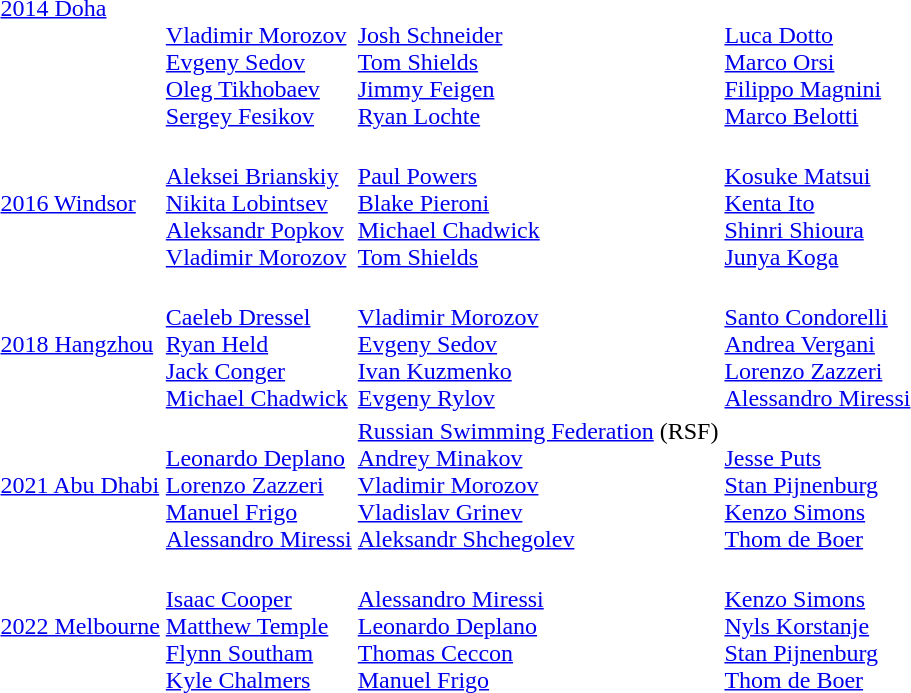<table>
<tr valign=top>
<td><a href='#'>2014 Doha</a></td>
<td><br><a href='#'>Vladimir Morozov</a><br><a href='#'>Evgeny Sedov</a><br><a href='#'>Oleg Tikhobaev</a><br><a href='#'>Sergey Fesikov</a></td>
<td><br><a href='#'>Josh Schneider</a><br><a href='#'>Tom Shields</a><br><a href='#'>Jimmy Feigen</a><br><a href='#'>Ryan Lochte</a></td>
<td><br><a href='#'>Luca Dotto</a><br><a href='#'>Marco Orsi</a><br><a href='#'>Filippo Magnini</a><br><a href='#'>Marco Belotti</a></td>
</tr>
<tr>
<td><a href='#'>2016 Windsor</a></td>
<td><br><a href='#'>Aleksei Brianskiy</a><br><a href='#'>Nikita Lobintsev</a><br><a href='#'>Aleksandr Popkov</a><br><a href='#'>Vladimir Morozov</a></td>
<td><br><a href='#'>Paul Powers</a><br><a href='#'>Blake Pieroni</a><br><a href='#'>Michael Chadwick</a><br><a href='#'>Tom Shields</a></td>
<td><br><a href='#'>Kosuke Matsui</a><br><a href='#'>Kenta Ito</a><br><a href='#'>Shinri Shioura</a><br><a href='#'>Junya Koga</a></td>
</tr>
<tr>
<td><a href='#'>2018 Hangzhou</a></td>
<td><br><a href='#'>Caeleb Dressel</a><br><a href='#'>Ryan Held</a><br><a href='#'>Jack Conger</a><br><a href='#'>Michael Chadwick</a></td>
<td><br><a href='#'>Vladimir Morozov</a><br><a href='#'>Evgeny Sedov</a><br><a href='#'>Ivan Kuzmenko</a><br><a href='#'>Evgeny Rylov</a></td>
<td><br><a href='#'>Santo Condorelli</a><br><a href='#'>Andrea Vergani</a><br><a href='#'>Lorenzo Zazzeri</a><br><a href='#'>Alessandro Miressi</a></td>
</tr>
<tr>
<td><a href='#'>2021 Abu Dhabi</a></td>
<td><br><a href='#'>Leonardo Deplano</a><br><a href='#'>Lorenzo Zazzeri</a><br><a href='#'>Manuel Frigo</a><br><a href='#'>Alessandro Miressi</a></td>
<td><a href='#'>Russian Swimming Federation</a> (RSF)<br><a href='#'>Andrey Minakov</a><br><a href='#'>Vladimir Morozov</a><br><a href='#'>Vladislav Grinev</a><br><a href='#'>Aleksandr Shchegolev</a></td>
<td><br><a href='#'>Jesse Puts</a><br><a href='#'>Stan Pijnenburg</a><br><a href='#'>Kenzo Simons</a><br><a href='#'>Thom de Boer</a></td>
</tr>
<tr>
<td><a href='#'>2022 Melbourne</a></td>
<td><br><a href='#'>Isaac Cooper</a><br><a href='#'>Matthew Temple</a><br><a href='#'>Flynn Southam</a><br><a href='#'>Kyle Chalmers</a></td>
<td><br><a href='#'>Alessandro Miressi</a><br><a href='#'>Leonardo Deplano</a><br><a href='#'>Thomas Ceccon</a><br><a href='#'>Manuel Frigo</a></td>
<td><br><a href='#'>Kenzo Simons</a><br><a href='#'>Nyls Korstanje</a><br><a href='#'>Stan Pijnenburg</a><br><a href='#'>Thom de Boer</a></td>
</tr>
</table>
